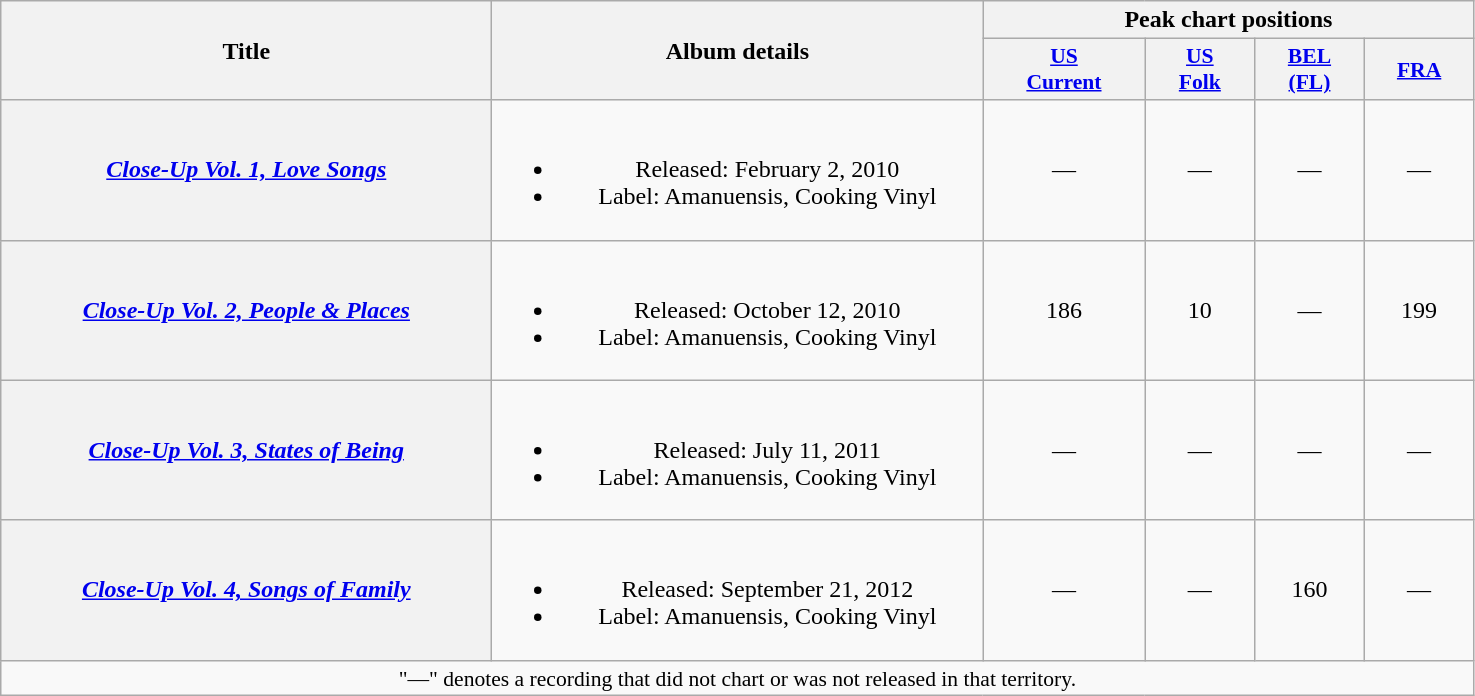<table class="wikitable plainrowheaders" style="text-align:center;" border="1">
<tr>
<th scope="col" rowspan="2" style="width:20em;">Title</th>
<th scope="col" rowspan="2" style="width:20em;">Album details</th>
<th scope="col" colspan="4" style="width:20em;">Peak chart positions</th>
</tr>
<tr>
<th scope="col" style="width:2.2em;font-size:90%;"><a href='#'>US<br>Current</a><br></th>
<th scope="col" style="width:2.2em;font-size:90%;"><a href='#'>US<br>Folk</a><br></th>
<th scope="col" style="width:2.2em;font-size:90%;"><a href='#'>BEL<br>(FL)</a><br></th>
<th scope="col" style="width:2.2em;font-size:90%;"><a href='#'>FRA</a><br></th>
</tr>
<tr>
<th scope="row"><em><a href='#'>Close-Up Vol. 1, Love Songs</a></em></th>
<td><br><ul><li>Released: February 2, 2010</li><li>Label: Amanuensis, Cooking Vinyl</li></ul></td>
<td>—</td>
<td>—</td>
<td>—</td>
<td>—</td>
</tr>
<tr>
<th scope="row"><em><a href='#'>Close-Up Vol. 2, People & Places</a></em></th>
<td><br><ul><li>Released: October 12, 2010</li><li>Label: Amanuensis, Cooking Vinyl</li></ul></td>
<td>186</td>
<td>10</td>
<td>—</td>
<td>199</td>
</tr>
<tr>
<th scope="row"><em><a href='#'>Close-Up Vol. 3, States of Being</a></em></th>
<td><br><ul><li>Released: July 11, 2011</li><li>Label: Amanuensis, Cooking Vinyl</li></ul></td>
<td>—</td>
<td>—</td>
<td>—</td>
<td>—</td>
</tr>
<tr>
<th scope="row"><em><a href='#'>Close-Up Vol. 4, Songs of Family</a></em></th>
<td><br><ul><li>Released: September 21, 2012</li><li>Label: Amanuensis, Cooking Vinyl</li></ul></td>
<td>—</td>
<td>—</td>
<td>160</td>
<td>—</td>
</tr>
<tr>
<td colspan="6" style="font-size:90%">"—" denotes a recording that did not chart or was not released in that territory.</td>
</tr>
</table>
